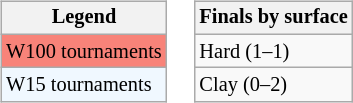<table>
<tr valign=top>
<td><br><table class=wikitable style="font-size:85%">
<tr>
<th>Legend</th>
</tr>
<tr style="background:#f88379;">
<td>W100 tournaments</td>
</tr>
<tr style="background:#f0f8ff;">
<td>W15 tournaments</td>
</tr>
</table>
</td>
<td><br><table class=wikitable style="font-size:85%">
<tr>
<th>Finals by surface</th>
</tr>
<tr>
<td>Hard (1–1)</td>
</tr>
<tr>
<td>Clay (0–2)</td>
</tr>
</table>
</td>
</tr>
</table>
